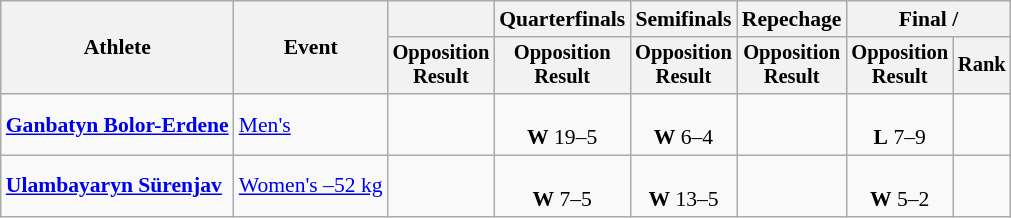<table class="wikitable" style="font-size:90%;">
<tr>
<th rowspan=2>Athlete</th>
<th rowspan=2>Event</th>
<th></th>
<th>Quarterfinals</th>
<th>Semifinals</th>
<th>Repechage</th>
<th colspan=2>Final / </th>
</tr>
<tr style="font-size:95%">
<th>Opposition<br>Result</th>
<th>Opposition<br>Result</th>
<th>Opposition<br>Result</th>
<th>Opposition<br>Result</th>
<th>Opposition<br>Result</th>
<th>Rank</th>
</tr>
<tr align=center>
<td align=left><strong><a href='#'>Ganbatyn Bolor-Erdene</a></strong></td>
<td align=left><a href='#'>Men's </a></td>
<td></td>
<td><br><strong>W</strong> 19–5</td>
<td><br><strong>W</strong> 6–4</td>
<td></td>
<td><br><strong>L</strong> 7–9</td>
<td></td>
</tr>
<tr align=center>
<td align=left><strong><a href='#'>Ulambayaryn Sürenjav</a></strong></td>
<td align=left><a href='#'>Women's –52 kg</a></td>
<td></td>
<td><br><strong>W</strong> 7–5</td>
<td><br><strong>W</strong> 13–5</td>
<td></td>
<td><br><strong>W</strong> 5–2</td>
<td></td>
</tr>
</table>
